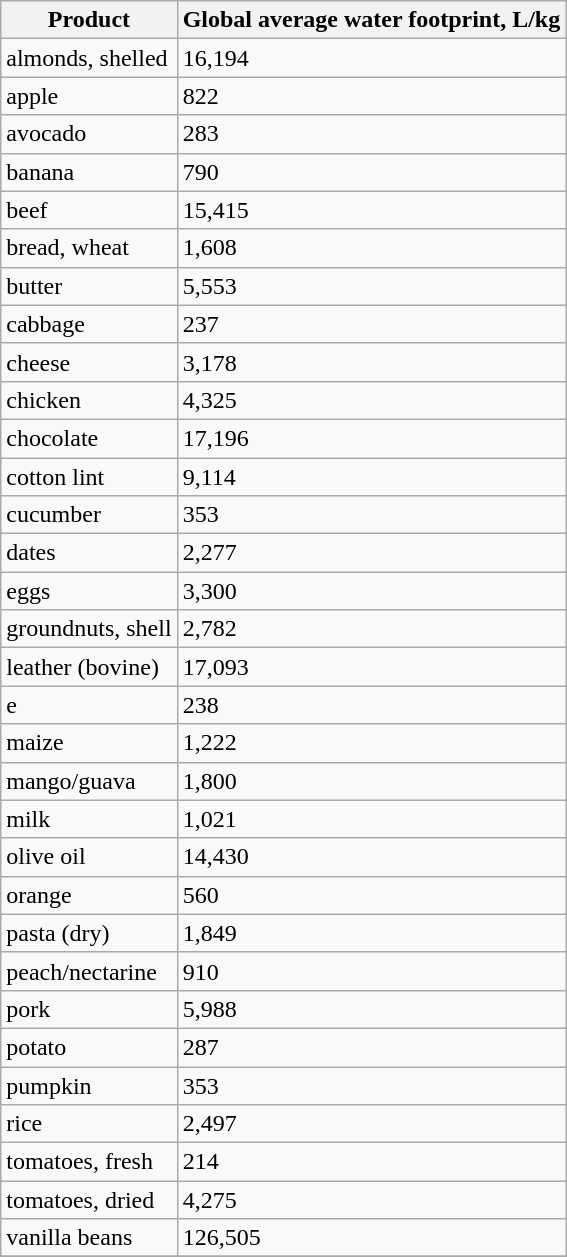<table class="wikitable sortable">
<tr>
<th>Product</th>
<th>Global average water footprint, L/kg</th>
</tr>
<tr>
<td>almonds, shelled</td>
<td>16,194</td>
</tr>
<tr>
<td>apple</td>
<td>822</td>
</tr>
<tr>
<td>avocado</td>
<td>283</td>
</tr>
<tr>
<td>banana</td>
<td>790</td>
</tr>
<tr>
<td>beef</td>
<td>15,415</td>
</tr>
<tr>
<td>bread, wheat</td>
<td>1,608</td>
</tr>
<tr>
<td>butter</td>
<td>5,553</td>
</tr>
<tr>
<td>cabbage</td>
<td>237</td>
</tr>
<tr>
<td>cheese</td>
<td>3,178</td>
</tr>
<tr>
<td>chicken</td>
<td>4,325</td>
</tr>
<tr>
<td>chocolate</td>
<td>17,196</td>
</tr>
<tr>
<td>cotton lint</td>
<td>9,114</td>
</tr>
<tr>
<td>cucumber</td>
<td>353</td>
</tr>
<tr>
<td>dates</td>
<td>2,277</td>
</tr>
<tr>
<td>eggs</td>
<td>3,300</td>
</tr>
<tr>
<td>groundnuts, shell</td>
<td>2,782</td>
</tr>
<tr>
<td>leather (bovine)</td>
<td>17,093</td>
</tr>
<tr>
<td>e</td>
<td>238</td>
</tr>
<tr>
<td>maize</td>
<td>1,222</td>
</tr>
<tr>
<td>mango/guava</td>
<td>1,800</td>
</tr>
<tr>
<td>milk</td>
<td>1,021</td>
</tr>
<tr>
<td>olive oil</td>
<td>14,430</td>
</tr>
<tr>
<td>orange</td>
<td>560</td>
</tr>
<tr>
<td>pasta (dry)</td>
<td>1,849</td>
</tr>
<tr>
<td>peach/nectarine</td>
<td>910</td>
</tr>
<tr>
<td>pork</td>
<td>5,988</td>
</tr>
<tr>
<td>potato</td>
<td>287</td>
</tr>
<tr>
<td>pumpkin</td>
<td>353</td>
</tr>
<tr>
<td>rice</td>
<td>2,497</td>
</tr>
<tr>
<td>tomatoes, fresh</td>
<td>214</td>
</tr>
<tr>
<td>tomatoes, dried</td>
<td>4,275</td>
</tr>
<tr>
<td>vanilla beans</td>
<td>126,505</td>
</tr>
<tr>
</tr>
</table>
